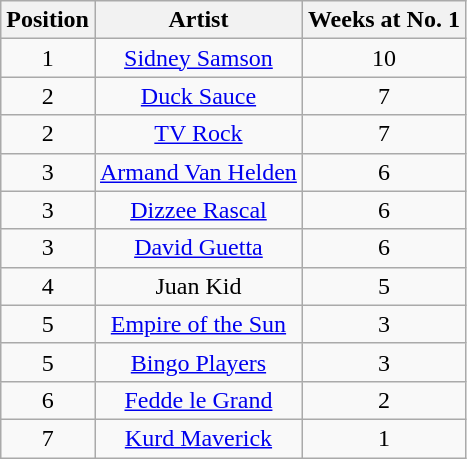<table class="wikitable">
<tr>
<th style="text-align: center;">Position</th>
<th style="text-align: center;">Artist</th>
<th style="text-align: center;">Weeks at No. 1</th>
</tr>
<tr>
<td style="text-align: center;">1</td>
<td style="text-align: center;"><a href='#'>Sidney Samson</a></td>
<td style="text-align: center;">10</td>
</tr>
<tr>
<td style="text-align: center;">2</td>
<td style="text-align: center;"><a href='#'>Duck Sauce</a></td>
<td style="text-align: center;">7</td>
</tr>
<tr>
<td style="text-align: center;">2</td>
<td style="text-align: center;"><a href='#'>TV Rock</a></td>
<td style="text-align: center;">7</td>
</tr>
<tr>
<td style="text-align: center;">3</td>
<td style="text-align: center;"><a href='#'>Armand Van Helden</a></td>
<td style="text-align: center;">6</td>
</tr>
<tr>
<td style="text-align: center;">3</td>
<td style="text-align: center;"><a href='#'>Dizzee Rascal</a></td>
<td style="text-align: center;">6</td>
</tr>
<tr>
<td style="text-align: center;">3</td>
<td style="text-align: center;"><a href='#'>David Guetta</a></td>
<td style="text-align: center;">6</td>
</tr>
<tr>
<td style="text-align: center;">4</td>
<td style="text-align: center;">Juan Kid</td>
<td style="text-align: center;">5</td>
</tr>
<tr>
<td style="text-align: center;">5</td>
<td style="text-align: center;"><a href='#'>Empire of the Sun</a></td>
<td style="text-align: center;">3</td>
</tr>
<tr>
<td style="text-align: center;">5</td>
<td style="text-align: center;"><a href='#'>Bingo Players</a></td>
<td style="text-align: center;">3</td>
</tr>
<tr>
<td style="text-align: center;">6</td>
<td style="text-align: center;"><a href='#'>Fedde le Grand</a></td>
<td style="text-align: center;">2</td>
</tr>
<tr>
<td style="text-align: center;">7</td>
<td style="text-align: center;"><a href='#'>Kurd Maverick</a></td>
<td style="text-align: center;">1</td>
</tr>
</table>
